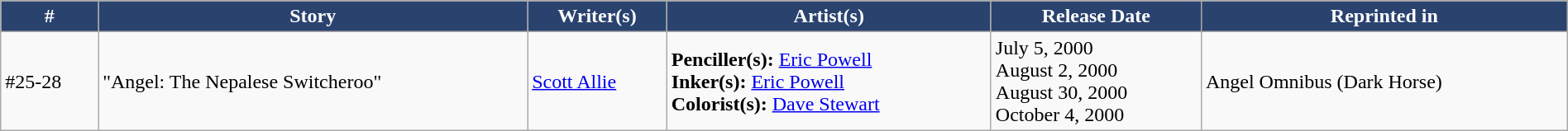<table style="width: 100%;" class="wikitable">
<tr>
<th style="background: #2A426E; color: white;">#</th>
<th style="background: #2A426E; color: white;">Story</th>
<th style="background: #2A426E; color: white;">Writer(s)</th>
<th style="background: #2A426E; color: white;">Artist(s)</th>
<th style="background: #2A426E; color: white;">Release Date</th>
<th style="background: #2A426E; color: white;">Reprinted in</th>
</tr>
<tr>
<td>#25-28</td>
<td>"Angel: The Nepalese Switcheroo"</td>
<td><a href='#'>Scott Allie</a></td>
<td><strong>Penciller(s):</strong> <a href='#'>Eric Powell</a><br><strong>Inker(s):</strong> <a href='#'>Eric Powell</a><br><strong>Colorist(s):</strong> <a href='#'>Dave Stewart</a></td>
<td>July 5, 2000<br>August 2, 2000<br>August 30, 2000<br>October 4, 2000</td>
<td>Angel Omnibus (Dark Horse)</td>
</tr>
</table>
